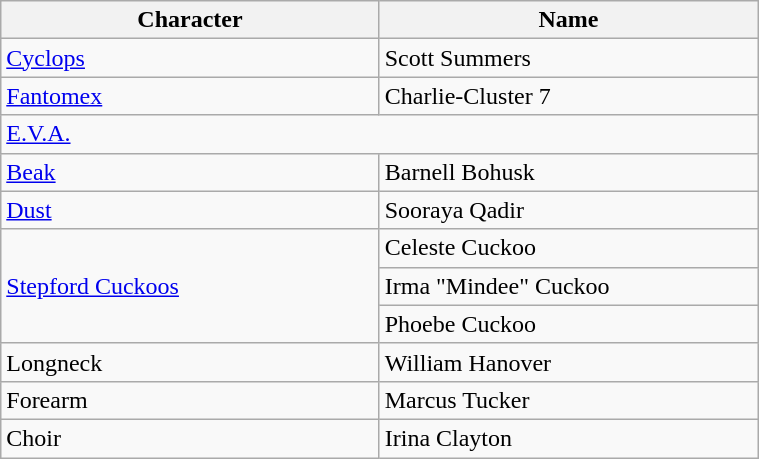<table class="wikitable sortable " style="width:40%;">
<tr>
<th style="width:20%;">Character</th>
<th style="width:20%;">Name</th>
</tr>
<tr>
<td><a href='#'>Cyclops</a></td>
<td>Scott Summers</td>
</tr>
<tr>
<td><a href='#'>Fantomex</a></td>
<td>Charlie-Cluster 7</td>
</tr>
<tr>
<td colspan=2><a href='#'>E.V.A.</a></td>
</tr>
<tr>
<td><a href='#'>Beak</a></td>
<td>Barnell Bohusk</td>
</tr>
<tr>
<td><a href='#'>Dust</a></td>
<td>Sooraya Qadir</td>
</tr>
<tr>
<td rowspan=3><a href='#'>Stepford Cuckoos</a></td>
<td>Celeste Cuckoo</td>
</tr>
<tr>
<td>Irma "Mindee" Cuckoo</td>
</tr>
<tr>
<td>Phoebe Cuckoo</td>
</tr>
<tr>
<td>Longneck</td>
<td>William Hanover</td>
</tr>
<tr>
<td>Forearm</td>
<td>Marcus Tucker</td>
</tr>
<tr>
<td>Choir</td>
<td>Irina Clayton</td>
</tr>
</table>
